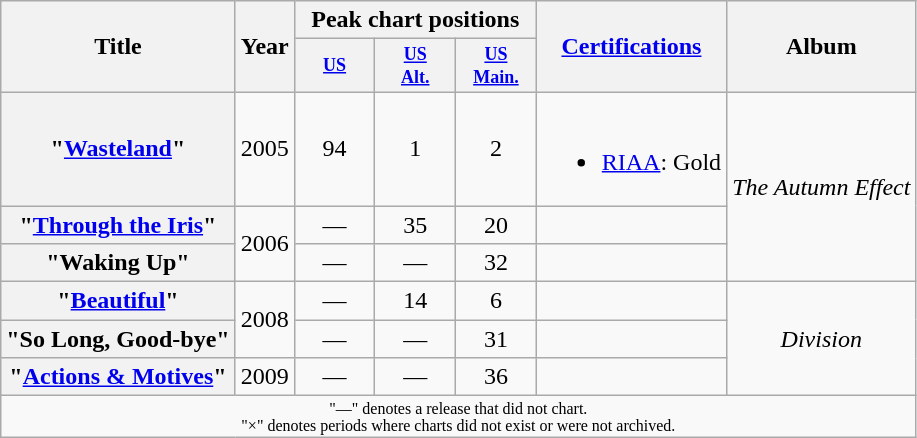<table class="wikitable plainrowheaders" style="text-align:center;">
<tr>
<th scope="col" rowspan="2">Title</th>
<th scope="col" rowspan="2">Year</th>
<th scope="col" colspan="3">Peak chart positions</th>
<th scope="col" rowspan="2"><a href='#'>Certifications</a></th>
<th scope="col" rowspan="2">Album</th>
</tr>
<tr>
<th style="width:4em;font-size:75%"><a href='#'>US</a><br></th>
<th style="width:4em;font-size:75%"><a href='#'>US<br>Alt.</a><br></th>
<th style="width:4em;font-size:75%"><a href='#'>US<br>Main.</a><br></th>
</tr>
<tr>
<th scope="row">"<a href='#'>Wasteland</a>"</th>
<td>2005</td>
<td>94</td>
<td>1</td>
<td>2</td>
<td><br><ul><li><a href='#'>RIAA</a>: Gold</li></ul></td>
<td rowspan="3"><em>The Autumn Effect</em></td>
</tr>
<tr>
<th scope="row">"<a href='#'>Through the Iris</a>"</th>
<td rowspan="2">2006</td>
<td>—</td>
<td>35</td>
<td>20</td>
<td></td>
</tr>
<tr>
<th scope="row">"Waking Up"</th>
<td>—</td>
<td>—</td>
<td>32</td>
<td></td>
</tr>
<tr>
<th scope="row">"<a href='#'>Beautiful</a>"</th>
<td rowspan="2">2008</td>
<td>—</td>
<td>14</td>
<td>6</td>
<td></td>
<td rowspan="3"><em>Division</em></td>
</tr>
<tr>
<th scope="row">"So Long, Good-bye"</th>
<td>—</td>
<td>—</td>
<td>31</td>
<td></td>
</tr>
<tr>
<th scope="row">"<a href='#'>Actions & Motives</a>"</th>
<td>2009</td>
<td>—</td>
<td>—</td>
<td>36</td>
<td></td>
</tr>
<tr>
<td colspan="8" style="text-align:center; font-size:8pt;">"—" denotes a release that did not chart.<br>"×" denotes periods where charts did not exist or were not archived.</td>
</tr>
</table>
